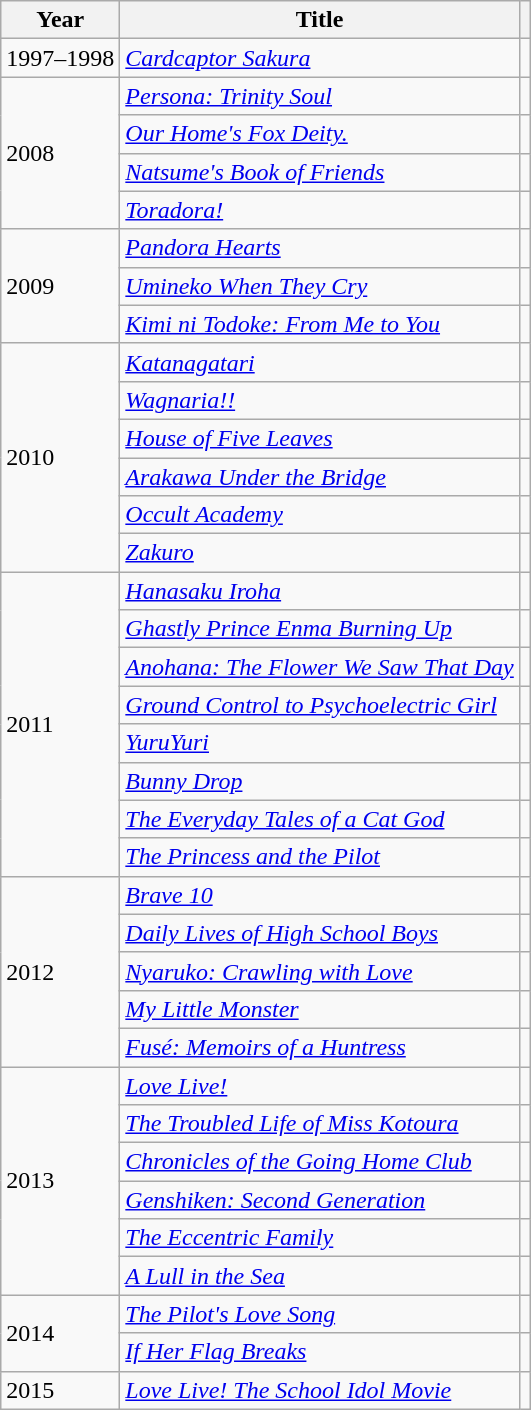<table class="wikitable sortable">
<tr>
<th>Year</th>
<th>Title</th>
<th></th>
</tr>
<tr>
<td>1997–1998</td>
<td><em><a href='#'>Cardcaptor Sakura</a></em></td>
<td></td>
</tr>
<tr>
<td rowspan="4">2008</td>
<td><em><a href='#'>Persona: Trinity Soul</a></em></td>
<td></td>
</tr>
<tr>
<td><em><a href='#'>Our Home's Fox Deity.</a></em></td>
<td></td>
</tr>
<tr>
<td><em><a href='#'>Natsume's Book of Friends</a></em></td>
<td></td>
</tr>
<tr>
<td><em><a href='#'>Toradora!</a></em></td>
<td></td>
</tr>
<tr>
<td rowspan="3">2009</td>
<td><em><a href='#'>Pandora Hearts</a></em></td>
<td></td>
</tr>
<tr>
<td><em><a href='#'>Umineko When They Cry</a></em></td>
<td></td>
</tr>
<tr>
<td><em><a href='#'>Kimi ni Todoke: From Me to You</a></em></td>
<td></td>
</tr>
<tr>
<td rowspan="6">2010</td>
<td><em><a href='#'>Katanagatari</a></em></td>
<td></td>
</tr>
<tr>
<td><em><a href='#'>Wagnaria!!</a></em></td>
<td></td>
</tr>
<tr>
<td><em><a href='#'>House of Five Leaves</a></em></td>
<td></td>
</tr>
<tr>
<td><em><a href='#'>Arakawa Under the Bridge</a></em></td>
<td></td>
</tr>
<tr>
<td><em><a href='#'>Occult Academy</a></em></td>
<td></td>
</tr>
<tr>
<td><em><a href='#'>Zakuro</a></em></td>
<td></td>
</tr>
<tr>
<td rowspan="8">2011</td>
<td><em><a href='#'>Hanasaku Iroha</a></em></td>
<td></td>
</tr>
<tr>
<td><em><a href='#'>Ghastly Prince Enma Burning Up</a></em></td>
<td></td>
</tr>
<tr>
<td><em><a href='#'>Anohana: The Flower We Saw That Day</a></em></td>
<td></td>
</tr>
<tr>
<td><em><a href='#'>Ground Control to Psychoelectric Girl</a></em></td>
<td></td>
</tr>
<tr>
<td><em><a href='#'>YuruYuri</a></em></td>
<td></td>
</tr>
<tr>
<td><em><a href='#'>Bunny Drop</a></em></td>
<td></td>
</tr>
<tr>
<td><em><a href='#'>The Everyday Tales of a Cat God</a></em></td>
<td></td>
</tr>
<tr>
<td><em><a href='#'>The Princess and the Pilot</a></em></td>
<td></td>
</tr>
<tr>
<td rowspan="5">2012</td>
<td><em><a href='#'>Brave 10</a></em></td>
<td></td>
</tr>
<tr>
<td><em><a href='#'>Daily Lives of High School Boys</a></em></td>
<td></td>
</tr>
<tr>
<td><em><a href='#'>Nyaruko: Crawling with Love</a></em></td>
<td></td>
</tr>
<tr>
<td><em><a href='#'>My Little Monster</a></em></td>
<td></td>
</tr>
<tr>
<td><em><a href='#'>Fusé: Memoirs of a Huntress</a></em></td>
<td></td>
</tr>
<tr>
<td rowspan="6">2013</td>
<td><em><a href='#'>Love Live!</a> </em></td>
<td></td>
</tr>
<tr>
<td><em><a href='#'>The Troubled Life of Miss Kotoura</a></em></td>
<td></td>
</tr>
<tr>
<td><em><a href='#'>Chronicles of the Going Home Club</a></em></td>
<td></td>
</tr>
<tr>
<td><em><a href='#'>Genshiken: Second Generation</a></em></td>
<td></td>
</tr>
<tr>
<td><em><a href='#'>The Eccentric Family</a></em></td>
<td></td>
</tr>
<tr>
<td><em><a href='#'>A Lull in the Sea</a></em></td>
<td></td>
</tr>
<tr>
<td rowspan="2">2014</td>
<td><em><a href='#'>The Pilot's Love Song</a></em></td>
<td></td>
</tr>
<tr>
<td><em><a href='#'>If Her Flag Breaks</a></em></td>
<td></td>
</tr>
<tr>
<td>2015</td>
<td><em><a href='#'>Love Live! The School Idol Movie</a></em></td>
<td></td>
</tr>
</table>
